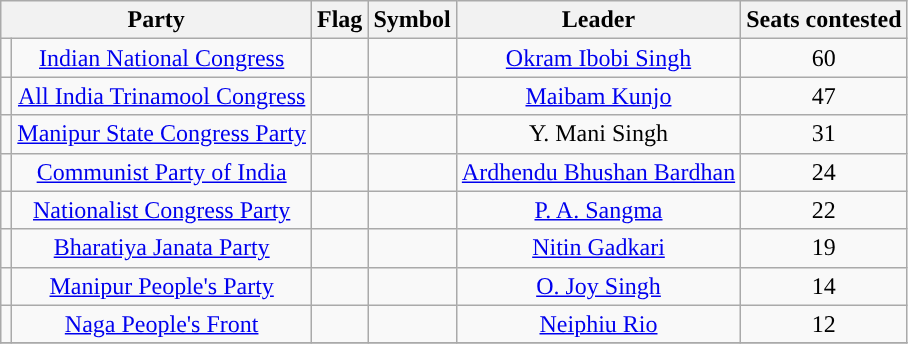<table class="wikitable" style="text-align:center;">
<tr>
<th colspan="2">Party</th>
<th>Flag</th>
<th>Symbol</th>
<th>Leader</th>
<th>Seats contested</th>
</tr>
<tr>
<td></td>
<td><a href='#'>Indian National Congress</a></td>
<td></td>
<td></td>
<td><a href='#'>Okram Ibobi Singh</a></td>
<td>60</td>
</tr>
<tr>
<td></td>
<td><a href='#'>All India Trinamool Congress</a></td>
<td></td>
<td></td>
<td><a href='#'>Maibam Kunjo</a></td>
<td>47</td>
</tr>
<tr>
<td></td>
<td><a href='#'>Manipur State Congress Party</a></td>
<td></td>
<td></td>
<td>Y. Mani Singh</td>
<td>31</td>
</tr>
<tr>
<td></td>
<td><a href='#'>Communist Party of India</a></td>
<td></td>
<td></td>
<td><a href='#'>Ardhendu Bhushan Bardhan</a></td>
<td>24</td>
</tr>
<tr>
<td></td>
<td><a href='#'>Nationalist Congress Party</a></td>
<td></td>
<td></td>
<td><a href='#'>P. A. Sangma</a></td>
<td>22</td>
</tr>
<tr>
<td></td>
<td><a href='#'>Bharatiya Janata Party</a></td>
<td></td>
<td></td>
<td><a href='#'>Nitin Gadkari</a></td>
<td>19</td>
</tr>
<tr>
<td></td>
<td><a href='#'>Manipur People's Party</a></td>
<td></td>
<td></td>
<td><a href='#'>O. Joy Singh</a></td>
<td>14</td>
</tr>
<tr>
<td></td>
<td><a href='#'>Naga People's Front</a></td>
<td></td>
<td></td>
<td><a href='#'>Neiphiu Rio</a></td>
<td>12</td>
</tr>
<tr>
</tr>
</table>
